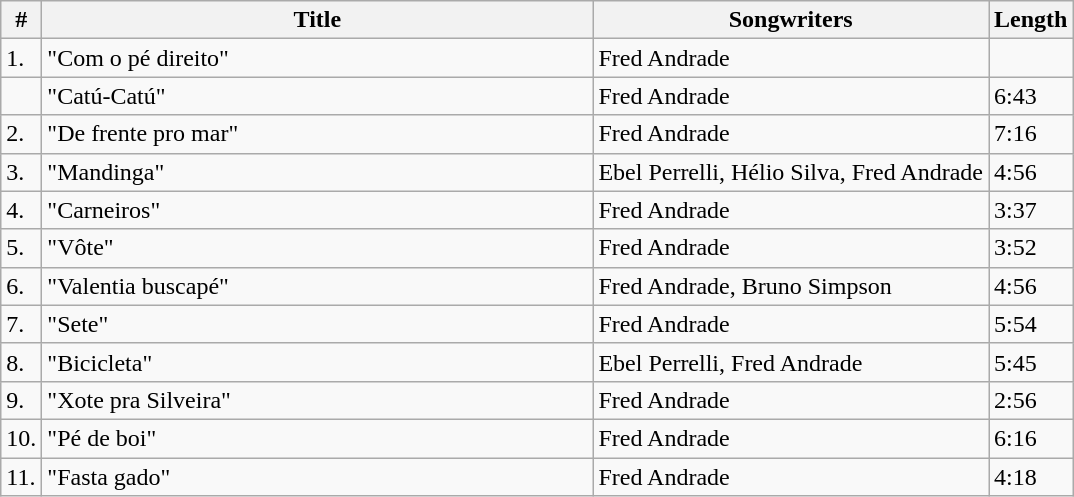<table class="wikitable">
<tr>
<th>#</th>
<th width="360">Title</th>
<th>Songwriters</th>
<th>Length</th>
</tr>
<tr>
<td>1.</td>
<td>"Com o pé direito"</td>
<td>Fred Andrade</td>
<td></td>
</tr>
<tr>
<td></td>
<td>"Catú-Catú"</td>
<td>Fred Andrade</td>
<td>6:43</td>
</tr>
<tr>
<td>2.</td>
<td>"De frente pro mar"</td>
<td>Fred Andrade</td>
<td>7:16</td>
</tr>
<tr>
<td>3.</td>
<td>"Mandinga"</td>
<td>Ebel Perrelli, Hélio Silva, Fred Andrade</td>
<td>4:56</td>
</tr>
<tr>
<td>4.</td>
<td>"Carneiros"</td>
<td>Fred Andrade</td>
<td>3:37</td>
</tr>
<tr>
<td>5.</td>
<td>"Vôte"</td>
<td>Fred Andrade</td>
<td>3:52</td>
</tr>
<tr>
<td>6.</td>
<td>"Valentia buscapé"</td>
<td>Fred Andrade, Bruno Simpson</td>
<td>4:56</td>
</tr>
<tr>
<td>7.</td>
<td>"Sete"</td>
<td>Fred Andrade</td>
<td>5:54</td>
</tr>
<tr>
<td>8.</td>
<td>"Bicicleta"</td>
<td>Ebel Perrelli, Fred Andrade</td>
<td>5:45</td>
</tr>
<tr>
<td>9.</td>
<td>"Xote pra Silveira"</td>
<td>Fred Andrade</td>
<td>2:56</td>
</tr>
<tr>
<td>10.</td>
<td>"Pé de boi"</td>
<td>Fred Andrade</td>
<td>6:16</td>
</tr>
<tr>
<td>11.</td>
<td>"Fasta gado"</td>
<td>Fred Andrade</td>
<td>4:18</td>
</tr>
</table>
